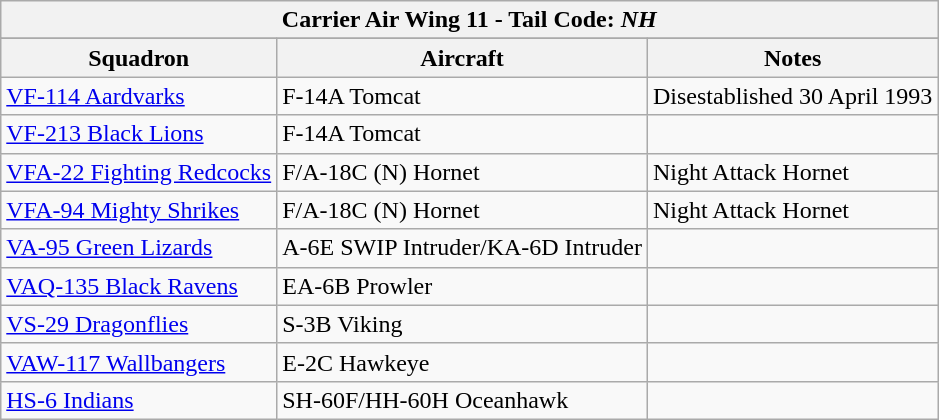<table class="wikitable">
<tr>
<th colspan="3">Carrier Air Wing 11 - Tail Code: <em>NH</em></th>
</tr>
<tr>
</tr>
<tr>
<th>Squadron</th>
<th>Aircraft</th>
<th>Notes</th>
</tr>
<tr>
<td><a href='#'>VF-114 Aardvarks</a></td>
<td>F-14A Tomcat</td>
<td>Disestablished 30 April 1993</td>
</tr>
<tr>
<td><a href='#'>VF-213 Black Lions</a></td>
<td>F-14A Tomcat</td>
<td></td>
</tr>
<tr>
<td><a href='#'>VFA-22 Fighting Redcocks</a></td>
<td>F/A-18C (N) Hornet</td>
<td>Night Attack Hornet</td>
</tr>
<tr>
<td><a href='#'>VFA-94 Mighty Shrikes</a></td>
<td>F/A-18C (N) Hornet</td>
<td>Night Attack Hornet</td>
</tr>
<tr>
<td><a href='#'>VA-95 Green Lizards</a></td>
<td>A-6E SWIP Intruder/KA-6D Intruder</td>
<td></td>
</tr>
<tr>
<td><a href='#'>VAQ-135 Black Ravens</a></td>
<td>EA-6B Prowler</td>
<td></td>
</tr>
<tr>
<td><a href='#'>VS-29 Dragonflies</a></td>
<td>S-3B Viking</td>
<td></td>
</tr>
<tr>
<td><a href='#'>VAW-117 Wallbangers</a></td>
<td>E-2C Hawkeye</td>
<td></td>
</tr>
<tr>
<td><a href='#'>HS-6 Indians</a></td>
<td>SH-60F/HH-60H Oceanhawk</td>
<td></td>
</tr>
</table>
